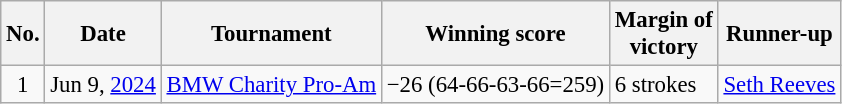<table class="wikitable" style="font-size:95%;">
<tr>
<th>No.</th>
<th>Date</th>
<th>Tournament</th>
<th>Winning score</th>
<th>Margin of<br>victory</th>
<th>Runner-up</th>
</tr>
<tr>
<td align=center>1</td>
<td align=right>Jun 9, <a href='#'>2024</a></td>
<td><a href='#'>BMW Charity Pro-Am</a></td>
<td>−26 (64-66-63-66=259)</td>
<td>6 strokes</td>
<td> <a href='#'>Seth Reeves</a></td>
</tr>
</table>
